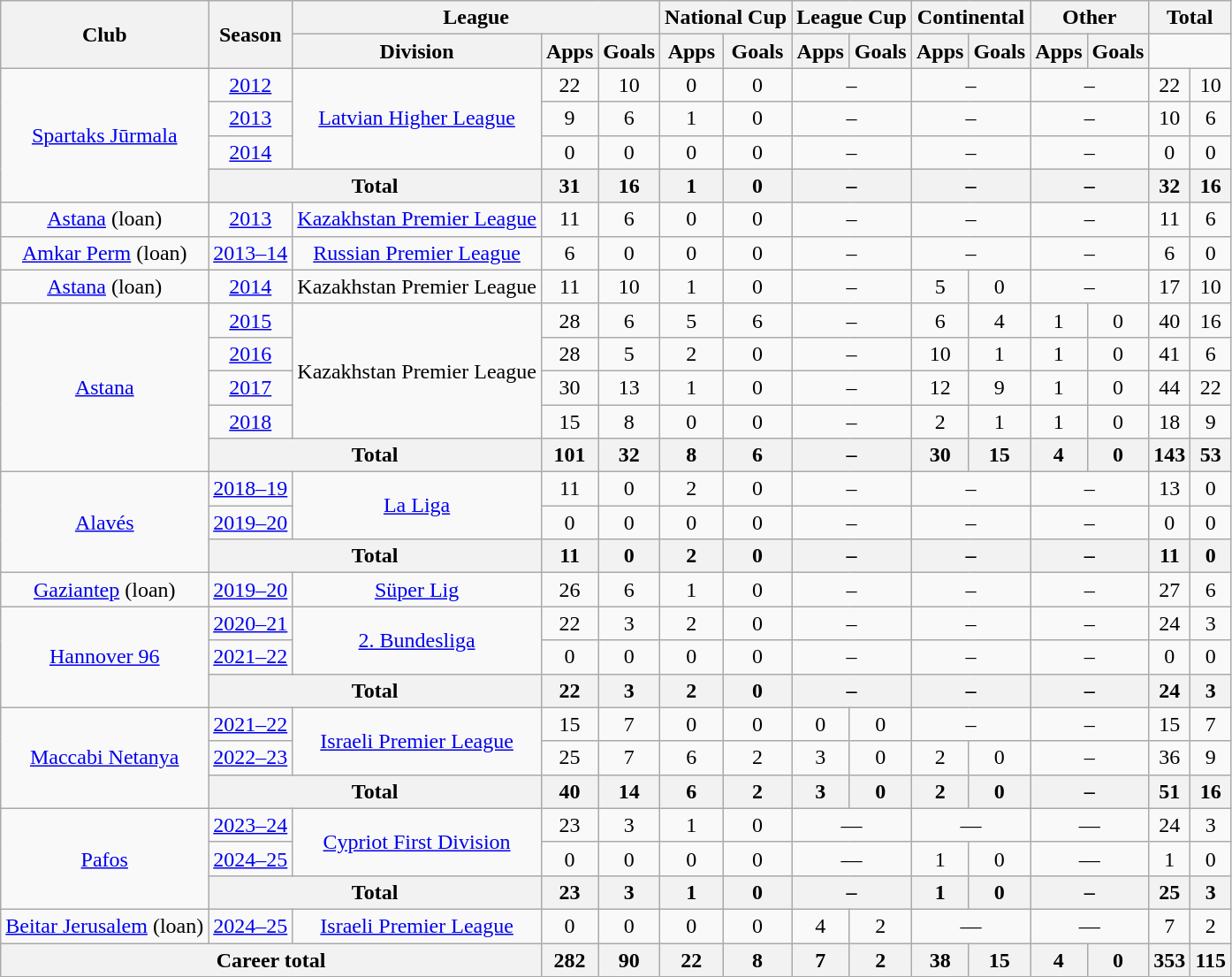<table class="wikitable" style="text-align:center">
<tr>
<th rowspan="2">Club</th>
<th rowspan="2">Season</th>
<th colspan="3">League</th>
<th colspan="2">National Cup</th>
<th colspan="2">League Cup</th>
<th colspan="2">Continental</th>
<th colspan="2">Other</th>
<th colspan="2">Total</th>
</tr>
<tr>
<th>Division</th>
<th>Apps</th>
<th>Goals</th>
<th>Apps</th>
<th>Goals</th>
<th>Apps</th>
<th>Goals</th>
<th>Apps</th>
<th>Goals</th>
<th>Apps</th>
<th>Goals</th>
</tr>
<tr>
<td rowspan="4"><a href='#'>Spartaks Jūrmala</a></td>
<td><a href='#'>2012</a></td>
<td rowspan="3"><a href='#'>Latvian Higher League</a></td>
<td>22</td>
<td>10</td>
<td>0</td>
<td>0</td>
<td colspan="2">–</td>
<td colspan="2">–</td>
<td colspan="2">–</td>
<td>22</td>
<td>10</td>
</tr>
<tr>
<td><a href='#'>2013</a></td>
<td>9</td>
<td>6</td>
<td>1</td>
<td>0</td>
<td colspan="2">–</td>
<td colspan="2">–</td>
<td colspan="2">–</td>
<td>10</td>
<td>6</td>
</tr>
<tr>
<td><a href='#'>2014</a></td>
<td>0</td>
<td>0</td>
<td>0</td>
<td>0</td>
<td colspan="2">–</td>
<td colspan="2">–</td>
<td colspan="2">–</td>
<td>0</td>
<td>0</td>
</tr>
<tr>
<th colspan="2">Total</th>
<th>31</th>
<th>16</th>
<th>1</th>
<th>0</th>
<th colspan="2">–</th>
<th colspan="2">–</th>
<th colspan="2">–</th>
<th>32</th>
<th>16</th>
</tr>
<tr>
<td><a href='#'>Astana</a> (loan)</td>
<td><a href='#'>2013</a></td>
<td><a href='#'>Kazakhstan Premier League</a></td>
<td>11</td>
<td>6</td>
<td>0</td>
<td>0</td>
<td colspan="2">–</td>
<td colspan="2">–</td>
<td colspan="2">–</td>
<td>11</td>
<td>6</td>
</tr>
<tr>
<td><a href='#'>Amkar Perm</a> (loan)</td>
<td><a href='#'>2013–14</a></td>
<td><a href='#'>Russian Premier League</a></td>
<td>6</td>
<td>0</td>
<td>0</td>
<td>0</td>
<td colspan="2">–</td>
<td colspan="2">–</td>
<td colspan="2">–</td>
<td>6</td>
<td>0</td>
</tr>
<tr>
<td><a href='#'>Astana</a> (loan)</td>
<td><a href='#'>2014</a></td>
<td>Kazakhstan Premier League</td>
<td>11</td>
<td>10</td>
<td>1</td>
<td>0</td>
<td colspan="2">–</td>
<td>5</td>
<td>0</td>
<td colspan="2">–</td>
<td>17</td>
<td>10</td>
</tr>
<tr>
<td rowspan="5"><a href='#'>Astana</a></td>
<td><a href='#'>2015</a></td>
<td rowspan="4">Kazakhstan Premier League</td>
<td>28</td>
<td>6</td>
<td>5</td>
<td>6</td>
<td colspan="2">–</td>
<td>6</td>
<td>4</td>
<td>1</td>
<td>0</td>
<td>40</td>
<td>16</td>
</tr>
<tr>
<td><a href='#'>2016</a></td>
<td>28</td>
<td>5</td>
<td>2</td>
<td>0</td>
<td colspan="2">–</td>
<td>10</td>
<td>1</td>
<td>1</td>
<td>0</td>
<td>41</td>
<td>6</td>
</tr>
<tr>
<td><a href='#'>2017</a></td>
<td>30</td>
<td>13</td>
<td>1</td>
<td>0</td>
<td colspan="2">–</td>
<td>12</td>
<td>9</td>
<td>1</td>
<td>0</td>
<td>44</td>
<td>22</td>
</tr>
<tr>
<td><a href='#'>2018</a></td>
<td>15</td>
<td>8</td>
<td>0</td>
<td>0</td>
<td colspan="2">–</td>
<td>2</td>
<td>1</td>
<td>1</td>
<td>0</td>
<td>18</td>
<td>9</td>
</tr>
<tr>
<th colspan="2">Total</th>
<th>101</th>
<th>32</th>
<th>8</th>
<th>6</th>
<th colspan="2">–</th>
<th>30</th>
<th>15</th>
<th>4</th>
<th>0</th>
<th>143</th>
<th>53</th>
</tr>
<tr>
<td rowspan="3"><a href='#'>Alavés</a></td>
<td><a href='#'>2018–19</a></td>
<td rowspan="2"><a href='#'>La Liga</a></td>
<td>11</td>
<td>0</td>
<td>2</td>
<td>0</td>
<td colspan="2">–</td>
<td colspan="2">–</td>
<td colspan="2">–</td>
<td>13</td>
<td>0</td>
</tr>
<tr>
<td><a href='#'>2019–20</a></td>
<td>0</td>
<td>0</td>
<td>0</td>
<td>0</td>
<td colspan="2">–</td>
<td colspan="2">–</td>
<td colspan="2">–</td>
<td>0</td>
<td>0</td>
</tr>
<tr>
<th colspan="2">Total</th>
<th>11</th>
<th>0</th>
<th>2</th>
<th>0</th>
<th colspan="2">–</th>
<th colspan="2">–</th>
<th colspan="2">–</th>
<th>11</th>
<th>0</th>
</tr>
<tr>
<td><a href='#'>Gaziantep</a> (loan)</td>
<td><a href='#'>2019–20</a></td>
<td><a href='#'>Süper Lig</a></td>
<td>26</td>
<td>6</td>
<td>1</td>
<td>0</td>
<td colspan="2">–</td>
<td colspan="2">–</td>
<td colspan="2">–</td>
<td>27</td>
<td>6</td>
</tr>
<tr>
<td rowspan="3"><a href='#'>Hannover 96</a></td>
<td><a href='#'>2020–21</a></td>
<td rowspan="2"><a href='#'>2. Bundesliga</a></td>
<td>22</td>
<td>3</td>
<td>2</td>
<td>0</td>
<td colspan="2">–</td>
<td colspan="2">–</td>
<td colspan="2">–</td>
<td>24</td>
<td>3</td>
</tr>
<tr>
<td><a href='#'>2021–22</a></td>
<td>0</td>
<td>0</td>
<td>0</td>
<td>0</td>
<td colspan="2">–</td>
<td colspan="2">–</td>
<td colspan="2">–</td>
<td>0</td>
<td>0</td>
</tr>
<tr>
<th colspan="2">Total</th>
<th>22</th>
<th>3</th>
<th>2</th>
<th>0</th>
<th colspan="2">–</th>
<th colspan="2">–</th>
<th colspan="2">–</th>
<th>24</th>
<th>3</th>
</tr>
<tr>
<td rowspan="3"><a href='#'>Maccabi Netanya</a></td>
<td><a href='#'>2021–22</a></td>
<td rowspan="2"><a href='#'>Israeli Premier League</a></td>
<td>15</td>
<td>7</td>
<td>0</td>
<td>0</td>
<td>0</td>
<td>0</td>
<td colspan="2">–</td>
<td colspan="2">–</td>
<td>15</td>
<td>7</td>
</tr>
<tr>
<td><a href='#'>2022–23</a></td>
<td>25</td>
<td>7</td>
<td>6</td>
<td>2</td>
<td>3</td>
<td>0</td>
<td>2</td>
<td>0</td>
<td colspan="2">–</td>
<td>36</td>
<td>9</td>
</tr>
<tr>
<th colspan="2">Total</th>
<th>40</th>
<th>14</th>
<th>6</th>
<th>2</th>
<th>3</th>
<th>0</th>
<th>2</th>
<th>0</th>
<th colspan="2">–</th>
<th>51</th>
<th>16</th>
</tr>
<tr>
<td rowspan="3"><a href='#'>Pafos</a></td>
<td><a href='#'>2023–24</a></td>
<td rowspan="2"><a href='#'>Cypriot First Division</a></td>
<td>23</td>
<td>3</td>
<td>1</td>
<td>0</td>
<td colspan="2">—</td>
<td colspan="2">—</td>
<td colspan="2">—</td>
<td>24</td>
<td>3</td>
</tr>
<tr>
<td><a href='#'>2024–25</a></td>
<td>0</td>
<td>0</td>
<td>0</td>
<td>0</td>
<td colspan="2">—</td>
<td>1</td>
<td>0</td>
<td colspan="2">—</td>
<td>1</td>
<td>0</td>
</tr>
<tr>
<th colspan="2">Total</th>
<th>23</th>
<th>3</th>
<th>1</th>
<th>0</th>
<th colspan="2">–</th>
<th>1</th>
<th>0</th>
<th colspan="2">–</th>
<th>25</th>
<th>3</th>
</tr>
<tr>
<td><a href='#'>Beitar Jerusalem</a> (loan)</td>
<td><a href='#'>2024–25</a></td>
<td><a href='#'>Israeli Premier League</a></td>
<td>0</td>
<td>0</td>
<td>0</td>
<td>0</td>
<td>4</td>
<td>2</td>
<td colspan="2">—</td>
<td colspan="2">—</td>
<td>7</td>
<td>2</td>
</tr>
<tr>
<th colspan="3">Career total</th>
<th>282</th>
<th>90</th>
<th>22</th>
<th>8</th>
<th>7</th>
<th>2</th>
<th>38</th>
<th>15</th>
<th>4</th>
<th>0</th>
<th>353</th>
<th>115</th>
</tr>
</table>
